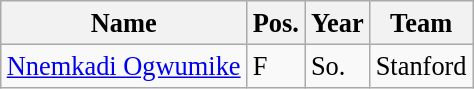<table class="wikitable sortable" style="font-size:110%;" border="1">
<tr>
<th>Name</th>
<th>Pos.</th>
<th>Year</th>
<th>Team</th>
</tr>
<tr>
<td><a href='#'>Nnemkadi Ogwumike</a></td>
<td>F</td>
<td>So.</td>
<td>Stanford</td>
</tr>
</table>
